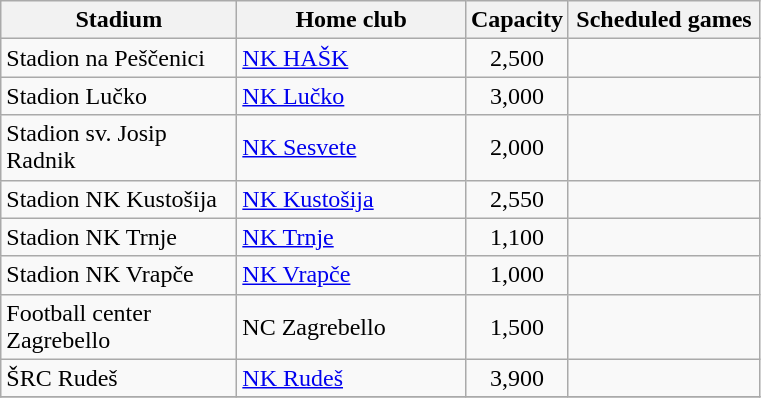<table class="wikitable sortable">
<tr>
<th width="150">Stadium</th>
<th width="145">Home club</th>
<th width="60">Capacity</th>
<th width="120">Scheduled games</th>
</tr>
<tr>
<td>Stadion na Peščenici</td>
<td><a href='#'>NK HAŠK</a></td>
<td align="center">2,500</td>
<td></td>
</tr>
<tr>
<td>Stadion Lučko</td>
<td><a href='#'>NK Lučko</a></td>
<td align="center">3,000</td>
<td></td>
</tr>
<tr>
<td>Stadion sv. Josip Radnik</td>
<td><a href='#'>NK Sesvete</a></td>
<td align="center">2,000</td>
<td></td>
</tr>
<tr>
<td>Stadion NK Kustošija</td>
<td><a href='#'>NK Kustošija</a></td>
<td align="center">2,550</td>
<td></td>
</tr>
<tr>
<td>Stadion NK Trnje</td>
<td><a href='#'>NK Trnje</a></td>
<td align="center">1,100</td>
<td></td>
</tr>
<tr>
<td>Stadion NK Vrapče</td>
<td><a href='#'>NK Vrapče</a></td>
<td align="center">1,000</td>
<td></td>
</tr>
<tr>
<td>Football center Zagrebello</td>
<td>NC Zagrebello</td>
<td align="center">1,500</td>
<td></td>
</tr>
<tr>
<td>ŠRC Rudeš</td>
<td><a href='#'>NK Rudeš</a></td>
<td align="center">3,900</td>
<td></td>
</tr>
<tr>
</tr>
</table>
